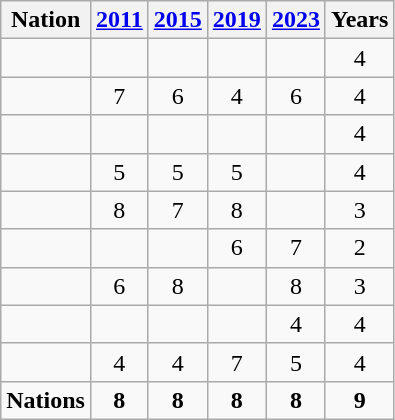<table class="wikitable sortable" style="text-align:center">
<tr>
<th>Nation</th>
<th><a href='#'>2011</a></th>
<th><a href='#'>2015</a></th>
<th><a href='#'>2019</a></th>
<th><a href='#'>2023</a></th>
<th>Years</th>
</tr>
<tr>
<td align=left></td>
<td></td>
<td></td>
<td></td>
<td></td>
<td>4</td>
</tr>
<tr>
<td align=left></td>
<td>7</td>
<td>6</td>
<td>4</td>
<td>6</td>
<td>4</td>
</tr>
<tr>
<td align=left></td>
<td></td>
<td></td>
<td></td>
<td></td>
<td>4</td>
</tr>
<tr>
<td align=left></td>
<td>5</td>
<td>5</td>
<td>5</td>
<td></td>
<td>4</td>
</tr>
<tr>
<td align=left></td>
<td>8</td>
<td>7</td>
<td>8</td>
<td></td>
<td>3</td>
</tr>
<tr>
<td align=left></td>
<td></td>
<td></td>
<td>6</td>
<td>7</td>
<td>2</td>
</tr>
<tr>
<td align=left></td>
<td>6</td>
<td>8</td>
<td></td>
<td>8</td>
<td>3</td>
</tr>
<tr>
<td align=left></td>
<td></td>
<td></td>
<td></td>
<td>4</td>
<td>4</td>
</tr>
<tr>
<td align=left></td>
<td>4</td>
<td>4</td>
<td>7</td>
<td>5</td>
<td>4</td>
</tr>
<tr>
<td><strong>Nations</strong></td>
<td><strong>8</strong></td>
<td><strong>8</strong></td>
<td><strong>8</strong></td>
<td><strong>8</strong></td>
<td><strong>9</strong></td>
</tr>
</table>
